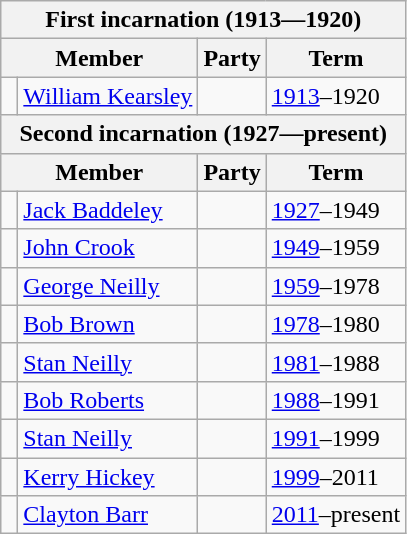<table class="wikitable">
<tr>
<th colspan="4">First incarnation (1913—1920)</th>
</tr>
<tr>
<th colspan="2">Member</th>
<th>Party</th>
<th>Term</th>
</tr>
<tr>
<td> </td>
<td><a href='#'>William Kearsley</a></td>
<td></td>
<td><a href='#'>1913</a>–1920</td>
</tr>
<tr>
<th colspan="4">Second incarnation (1927—present)</th>
</tr>
<tr>
<th colspan="2">Member</th>
<th>Party</th>
<th>Term</th>
</tr>
<tr>
<td> </td>
<td><a href='#'>Jack Baddeley</a></td>
<td></td>
<td><a href='#'>1927</a>–1949</td>
</tr>
<tr>
<td> </td>
<td><a href='#'>John Crook</a></td>
<td></td>
<td><a href='#'>1949</a>–1959</td>
</tr>
<tr>
<td> </td>
<td><a href='#'>George Neilly</a></td>
<td></td>
<td><a href='#'>1959</a>–1978</td>
</tr>
<tr>
<td> </td>
<td><a href='#'>Bob Brown</a></td>
<td></td>
<td><a href='#'>1978</a>–1980</td>
</tr>
<tr>
<td> </td>
<td><a href='#'>Stan Neilly</a></td>
<td></td>
<td><a href='#'>1981</a>–1988</td>
</tr>
<tr>
<td> </td>
<td><a href='#'>Bob Roberts</a></td>
<td></td>
<td><a href='#'>1988</a>–1991</td>
</tr>
<tr>
<td> </td>
<td><a href='#'>Stan Neilly</a></td>
<td></td>
<td><a href='#'>1991</a>–1999</td>
</tr>
<tr>
<td> </td>
<td><a href='#'>Kerry Hickey</a></td>
<td></td>
<td><a href='#'>1999</a>–2011</td>
</tr>
<tr>
<td> </td>
<td><a href='#'>Clayton Barr</a></td>
<td></td>
<td><a href='#'>2011</a>–present</td>
</tr>
</table>
